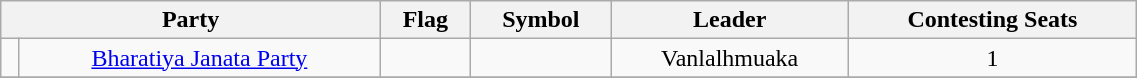<table class="wikitable" width="60%" style="text-align:center">
<tr>
<th colspan="2">Party</th>
<th>Flag</th>
<th>Symbol</th>
<th>Leader</th>
<th>Contesting Seats</th>
</tr>
<tr>
<td></td>
<td><a href='#'>Bharatiya Janata Party</a></td>
<td></td>
<td></td>
<td>Vanlalhmuaka</td>
<td>1</td>
</tr>
<tr>
</tr>
</table>
